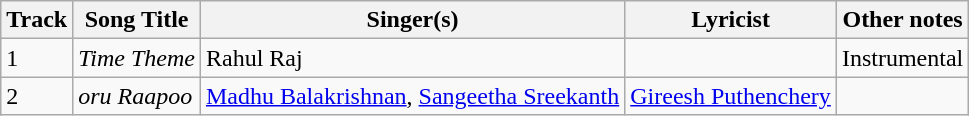<table class="wikitable">
<tr>
<th>Track</th>
<th>Song Title</th>
<th>Singer(s)</th>
<th>Lyricist</th>
<th>Other notes</th>
</tr>
<tr>
<td>1</td>
<td><em>Time Theme</em></td>
<td>Rahul Raj</td>
<td></td>
<td>Instrumental</td>
</tr>
<tr>
<td>2</td>
<td><em>oru Raapoo</em></td>
<td><a href='#'>Madhu Balakrishnan</a>, <a href='#'>Sangeetha Sreekanth</a></td>
<td><a href='#'>Gireesh Puthenchery</a></td>
<td><br></td>
</tr>
</table>
